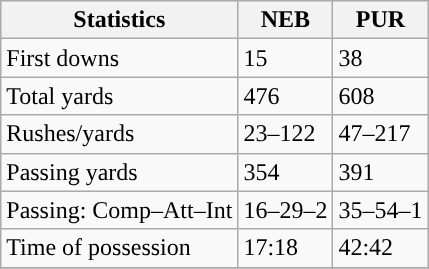<table class="wikitable" style="float: left;">
<tr>
<th>Statistics</th>
<th>NEB</th>
<th>PUR</th>
</tr>
<tr>
<td>First downs</td>
<td>15</td>
<td>38</td>
</tr>
<tr>
<td>Total yards</td>
<td>476</td>
<td>608</td>
</tr>
<tr>
<td>Rushes/yards</td>
<td>23–122</td>
<td>47–217</td>
</tr>
<tr>
<td>Passing yards</td>
<td>354</td>
<td>391</td>
</tr>
<tr>
<td>Passing: Comp–Att–Int</td>
<td>16–29–2</td>
<td>35–54–1</td>
</tr>
<tr>
<td>Time of possession</td>
<td>17:18</td>
<td>42:42</td>
</tr>
<tr>
</tr>
</table>
